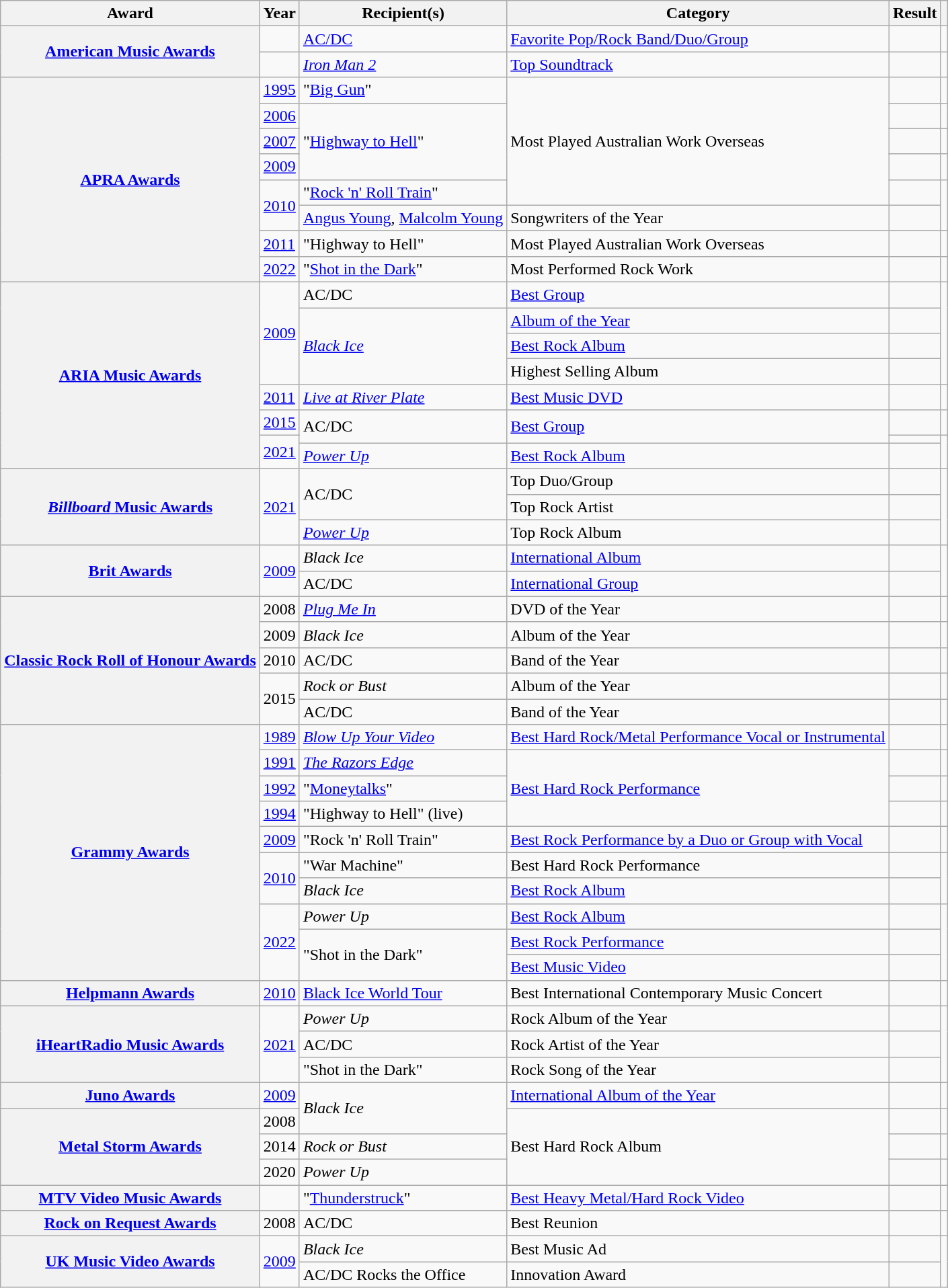<table class="wikitable sortable plainrowheaders">
<tr>
<th scope="col">Award</th>
<th scope="col">Year</th>
<th scope="col">Recipient(s)</th>
<th scope="col">Category</th>
<th scope="col">Result</th>
<th scope="col" class="unsortable"></th>
</tr>
<tr>
<th scope="row" rowspan="2"><a href='#'>American Music Awards</a></th>
<td></td>
<td><a href='#'>AC/DC</a></td>
<td><a href='#'>Favorite Pop/Rock Band/Duo/Group</a></td>
<td></td>
<td style="text-align:center"></td>
</tr>
<tr>
<td></td>
<td><em><a href='#'>Iron Man 2</a></em></td>
<td><a href='#'>Top Soundtrack</a></td>
<td></td>
<td style="text-align:center"></td>
</tr>
<tr>
<th scope="row" rowspan="8"><a href='#'>APRA Awards</a></th>
<td><a href='#'>1995</a></td>
<td>"<a href='#'>Big Gun</a>"</td>
<td rowspan="5">Most Played Australian Work Overseas</td>
<td></td>
<td style="text-align:center"></td>
</tr>
<tr>
<td><a href='#'>2006</a></td>
<td rowspan="3">"<a href='#'>Highway to Hell</a>"</td>
<td></td>
<td style="text-align:center"></td>
</tr>
<tr>
<td><a href='#'>2007</a></td>
<td></td>
<td style="text-align:center"></td>
</tr>
<tr>
<td><a href='#'>2009</a></td>
<td></td>
<td style="text-align:center"></td>
</tr>
<tr>
<td rowspan="2"><a href='#'>2010</a></td>
<td>"<a href='#'>Rock 'n' Roll Train</a>"</td>
<td></td>
<td rowspan="2" style="text-align:center"></td>
</tr>
<tr>
<td><a href='#'>Angus Young</a>, <a href='#'>Malcolm Young</a></td>
<td>Songwriters of the Year</td>
<td></td>
</tr>
<tr>
<td><a href='#'>2011</a></td>
<td>"Highway to Hell"</td>
<td>Most Played Australian Work Overseas</td>
<td></td>
<td style="text-align:center"></td>
</tr>
<tr>
<td><a href='#'>2022</a></td>
<td>"<a href='#'>Shot in the Dark</a>"</td>
<td>Most Performed Rock Work</td>
<td></td>
<td style="text-align:center"></td>
</tr>
<tr>
<th scope="row" rowspan="8"><a href='#'>ARIA Music Awards</a></th>
<td rowspan="4"><a href='#'>2009</a></td>
<td>AC/DC</td>
<td><a href='#'>Best Group</a></td>
<td></td>
<td rowspan="4" style="text-align:center"></td>
</tr>
<tr>
<td rowspan="3"><em><a href='#'>Black Ice</a></em></td>
<td><a href='#'>Album of the Year</a></td>
<td></td>
</tr>
<tr>
<td><a href='#'>Best Rock Album</a></td>
<td></td>
</tr>
<tr>
<td>Highest Selling Album</td>
<td></td>
</tr>
<tr>
<td><a href='#'>2011</a></td>
<td><em><a href='#'>Live at River Plate</a></em></td>
<td><a href='#'>Best Music DVD</a></td>
<td></td>
<td style="text-align:center"></td>
</tr>
<tr>
<td><a href='#'>2015</a></td>
<td rowspan="2">AC/DC</td>
<td rowspan="2"><a href='#'>Best Group</a></td>
<td></td>
<td style="text-align:center"></td>
</tr>
<tr>
<td rowspan="2"><a href='#'>2021</a></td>
<td></td>
<td rowspan="2" style="text-align:center"></td>
</tr>
<tr>
<td><em><a href='#'>Power Up</a></em></td>
<td><a href='#'>Best Rock Album</a></td>
<td></td>
</tr>
<tr>
<th scope="row" rowspan="3"><a href='#'><em>Billboard</em> Music Awards</a></th>
<td rowspan="3"><a href='#'>2021</a></td>
<td rowspan="2">AC/DC</td>
<td>Top Duo/Group</td>
<td></td>
<td rowspan="3" style="text-align:center"></td>
</tr>
<tr>
<td>Top Rock Artist</td>
<td></td>
</tr>
<tr>
<td><em><a href='#'>Power Up</a></em></td>
<td>Top Rock Album</td>
<td></td>
</tr>
<tr>
<th scope="row" rowspan="2"><a href='#'>Brit Awards</a></th>
<td rowspan="2"><a href='#'>2009</a></td>
<td><em>Black Ice</em></td>
<td><a href='#'>International Album</a></td>
<td></td>
<td rowspan="2" style="text-align:center"></td>
</tr>
<tr>
<td>AC/DC</td>
<td><a href='#'>International Group</a></td>
<td></td>
</tr>
<tr>
<th scope="row" rowspan="5"><a href='#'>Classic Rock Roll of Honour Awards</a></th>
<td>2008</td>
<td><em><a href='#'>Plug Me In</a></em></td>
<td>DVD of the Year</td>
<td></td>
<td style="text-align:center"></td>
</tr>
<tr>
<td>2009</td>
<td><em>Black Ice</em></td>
<td>Album of the Year</td>
<td></td>
<td style="text-align:center"></td>
</tr>
<tr>
<td>2010</td>
<td>AC/DC</td>
<td>Band of the Year</td>
<td></td>
<td style="text-align:center"></td>
</tr>
<tr>
<td rowspan="2">2015</td>
<td><em>Rock or Bust</em></td>
<td>Album of the Year</td>
<td></td>
<td style="text-align:center"></td>
</tr>
<tr>
<td>AC/DC</td>
<td>Band of the Year</td>
<td></td>
<td style="text-align:center"></td>
</tr>
<tr>
<th scope="row" rowspan="10"><a href='#'>Grammy Awards</a></th>
<td><a href='#'>1989</a></td>
<td><em><a href='#'>Blow Up Your Video</a></em></td>
<td><a href='#'>Best Hard Rock/Metal Performance Vocal or Instrumental</a></td>
<td></td>
<td style="text-align:center"></td>
</tr>
<tr>
<td><a href='#'>1991</a></td>
<td><em><a href='#'>The Razors Edge</a></em></td>
<td rowspan="3"><a href='#'>Best Hard Rock Performance</a></td>
<td></td>
<td style="text-align:center"></td>
</tr>
<tr>
<td><a href='#'>1992</a></td>
<td>"<a href='#'>Moneytalks</a>"</td>
<td></td>
<td style="text-align:center"></td>
</tr>
<tr>
<td><a href='#'>1994</a></td>
<td>"Highway to Hell" (live)</td>
<td></td>
<td style="text-align:center"></td>
</tr>
<tr>
<td><a href='#'>2009</a></td>
<td>"Rock 'n' Roll Train"</td>
<td><a href='#'>Best Rock Performance by a Duo or Group with Vocal</a></td>
<td></td>
<td style="text-align:center"></td>
</tr>
<tr>
<td rowspan="2"><a href='#'>2010</a></td>
<td>"War Machine"</td>
<td>Best Hard Rock Performance</td>
<td></td>
<td rowspan="2" style="text-align:center"></td>
</tr>
<tr>
<td><em>Black Ice</em></td>
<td><a href='#'>Best Rock Album</a></td>
<td></td>
</tr>
<tr>
<td rowspan="3"><a href='#'>2022</a></td>
<td><em>Power Up</em></td>
<td><a href='#'>Best Rock Album</a></td>
<td></td>
<td rowspan="3" style="text-align:center"></td>
</tr>
<tr>
<td rowspan="2">"Shot in the Dark"</td>
<td><a href='#'>Best Rock Performance</a></td>
<td></td>
</tr>
<tr>
<td><a href='#'>Best Music Video</a></td>
<td></td>
</tr>
<tr>
<th scope="row"><a href='#'>Helpmann Awards</a></th>
<td><a href='#'>2010</a></td>
<td><a href='#'>Black Ice World Tour</a></td>
<td>Best International Contemporary Music Concert</td>
<td></td>
<td style="text-align:center"></td>
</tr>
<tr>
<th scope="row" rowspan="3"><a href='#'>iHeartRadio Music Awards</a></th>
<td rowspan="3"><a href='#'>2021</a></td>
<td><em>Power Up</em></td>
<td>Rock Album of the Year</td>
<td></td>
<td rowspan="3" style="text-align:center"></td>
</tr>
<tr>
<td>AC/DC</td>
<td>Rock Artist of the Year</td>
<td></td>
</tr>
<tr>
<td>"Shot in the Dark"</td>
<td>Rock Song of the Year</td>
<td></td>
</tr>
<tr>
<th scope="row"><a href='#'>Juno Awards</a></th>
<td><a href='#'>2009</a></td>
<td rowspan="2"><em>Black Ice</em></td>
<td><a href='#'>International Album of the Year</a></td>
<td></td>
<td style="text-align:center"></td>
</tr>
<tr>
<th scope="row" rowspan="3"><a href='#'>Metal Storm Awards</a></th>
<td>2008</td>
<td rowspan="3">Best Hard Rock Album</td>
<td></td>
<td style="text-align:center"></td>
</tr>
<tr>
<td>2014</td>
<td><em>Rock or Bust</em></td>
<td></td>
<td style="text-align:center"></td>
</tr>
<tr>
<td>2020</td>
<td><em>Power Up</em></td>
<td></td>
<td style="text-align:center"></td>
</tr>
<tr>
<th scope="row"><a href='#'>MTV Video Music Awards</a></th>
<td></td>
<td>"<a href='#'>Thunderstruck</a>"</td>
<td><a href='#'>Best Heavy Metal/Hard Rock Video</a></td>
<td></td>
<td style="text-align:center"></td>
</tr>
<tr>
<th scope="row"><a href='#'>Rock on Request Awards</a></th>
<td>2008</td>
<td>AC/DC</td>
<td>Best Reunion</td>
<td></td>
<td style="text-align:center"></td>
</tr>
<tr>
<th scope="row" rowspan="2"><a href='#'>UK Music Video Awards</a></th>
<td rowspan="2"><a href='#'>2009</a></td>
<td><em>Black Ice</em></td>
<td>Best Music Ad</td>
<td></td>
<td rowspan="2" style="text-align:center"></td>
</tr>
<tr>
<td>AC/DC Rocks the Office</td>
<td>Innovation Award</td>
<td></td>
</tr>
</table>
